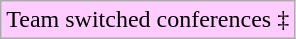<table class="wikitable">
<tr>
<td style="background-color: #FCF;">Team switched conferences ‡</td>
</tr>
</table>
